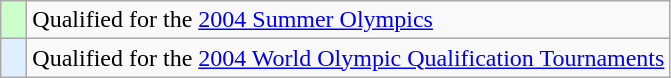<table class="wikitable" style="text-align:left;">
<tr>
<td width=10px bgcolor=#ccffcc></td>
<td>Qualified for the <a href='#'>2004 Summer Olympics</a></td>
</tr>
<tr>
<td width=10px bgcolor=#dfefff></td>
<td>Qualified for the <a href='#'>2004 World Olympic Qualification Tournaments</a></td>
</tr>
</table>
